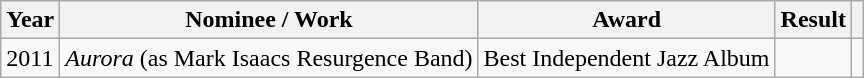<table class="wikitable">
<tr>
<th>Year</th>
<th>Nominee / Work</th>
<th>Award</th>
<th>Result</th>
<th></th>
</tr>
<tr>
<td>2011</td>
<td><em>Aurora</em> (as Mark Isaacs Resurgence Band)</td>
<td>Best Independent Jazz Album</td>
<td></td>
<td></td>
</tr>
</table>
